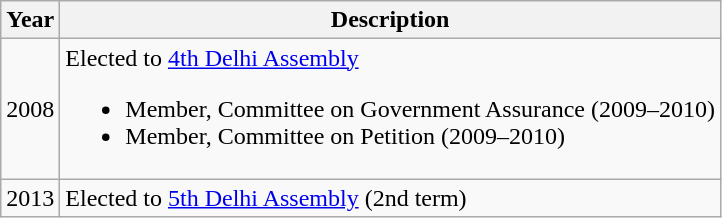<table class="wikitable">
<tr>
<th>Year</th>
<th>Description</th>
</tr>
<tr>
<td>2008</td>
<td>Elected to <a href='#'>4th Delhi Assembly</a><br><ul><li>Member, Committee on Government Assurance (2009–2010)</li><li>Member, Committee on Petition (2009–2010)</li></ul></td>
</tr>
<tr>
<td>2013</td>
<td>Elected to <a href='#'>5th Delhi Assembly</a> (2nd term)</td>
</tr>
</table>
